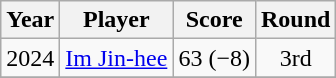<table class="wikitable">
<tr>
<th>Year</th>
<th>Player</th>
<th>Score</th>
<th>Round</th>
</tr>
<tr>
<td>2024</td>
<td><a href='#'>Im Jin-hee</a></td>
<td>63 (−8)</td>
<td align=center>3rd</td>
</tr>
<tr>
</tr>
</table>
